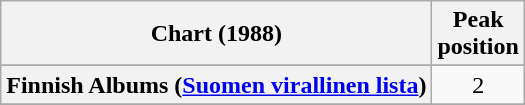<table class="wikitable sortable plainrowheaders">
<tr>
<th scope="col">Chart (1988)</th>
<th scope="col">Peak<br> position</th>
</tr>
<tr>
</tr>
<tr>
</tr>
<tr>
</tr>
<tr>
<th scope="row">Finnish Albums (<a href='#'>Suomen virallinen lista</a>)</th>
<td align="center">2</td>
</tr>
<tr>
</tr>
<tr>
</tr>
<tr>
</tr>
<tr>
</tr>
<tr>
</tr>
</table>
